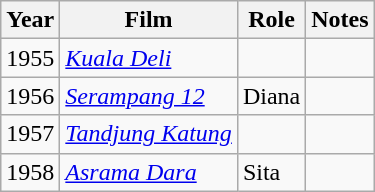<table class="wikitable">
<tr>
<th>Year</th>
<th>Film</th>
<th>Role</th>
<th>Notes</th>
</tr>
<tr>
<td>1955</td>
<td><em><a href='#'>Kuala Deli</a></em></td>
<td></td>
<td></td>
</tr>
<tr>
<td>1956</td>
<td><em><a href='#'>Serampang 12</a></em></td>
<td>Diana</td>
<td></td>
</tr>
<tr>
<td>1957</td>
<td><em><a href='#'>Tandjung Katung</a></em></td>
<td></td>
<td></td>
</tr>
<tr>
<td>1958</td>
<td><em><a href='#'>Asrama Dara</a></em></td>
<td>Sita</td>
<td></td>
</tr>
</table>
